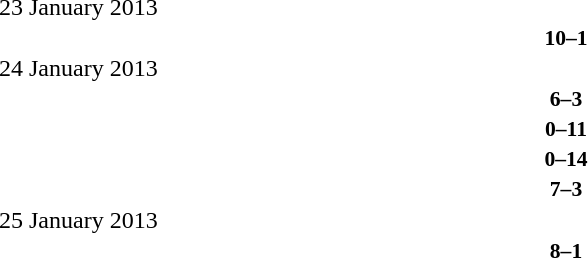<table style="width:100%;" cellspacing="1">
<tr>
<th width=25%></th>
<th width=10%></th>
<th></th>
</tr>
<tr>
<td>23 January 2013</td>
</tr>
<tr style=font-size:90%>
<td align=right><strong></strong></td>
<td align=center><strong>10–1</strong></td>
<td><strong></strong></td>
</tr>
<tr>
<td>24 January 2013</td>
</tr>
<tr style=font-size:90%>
<td align=right><strong></strong></td>
<td align=center><strong>6–3</strong></td>
<td><strong></strong></td>
</tr>
<tr style=font-size:90%>
<td align=right><strong></strong></td>
<td align=center><strong>0–11</strong></td>
<td><strong></strong></td>
</tr>
<tr style=font-size:90%>
<td align=right><strong></strong></td>
<td align=center><strong>0–14</strong></td>
<td><strong></strong></td>
</tr>
<tr style=font-size:90%>
<td align=right><strong></strong></td>
<td align=center><strong>7–3</strong></td>
<td><strong></strong></td>
</tr>
<tr>
<td>25 January 2013</td>
</tr>
<tr style=font-size:90%>
<td align=right><strong></strong></td>
<td align=center><strong>8–1</strong></td>
<td><strong></strong></td>
</tr>
</table>
